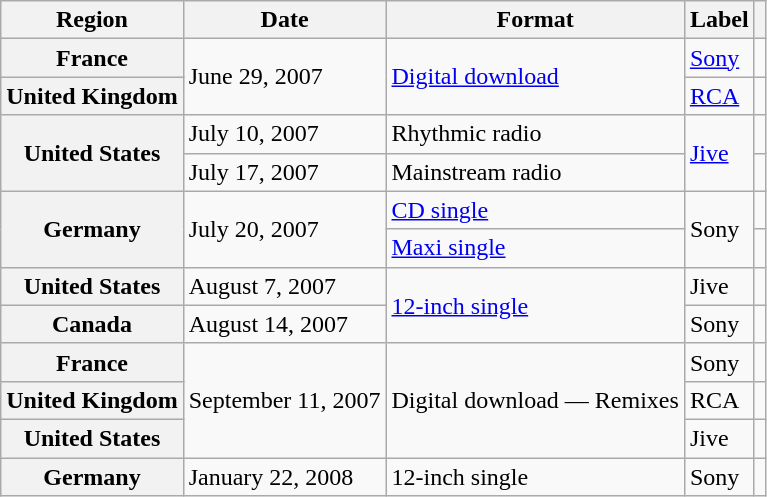<table class="wikitable plainrowheaders">
<tr>
<th scope="col">Region</th>
<th scope="col">Date</th>
<th scope="col">Format</th>
<th scope="col">Label</th>
<th scope="col"></th>
</tr>
<tr>
<th scope="row">France</th>
<td rowspan="2">June 29, 2007</td>
<td rowspan="2"><a href='#'>Digital download</a></td>
<td><a href='#'>Sony</a></td>
<td></td>
</tr>
<tr>
<th scope="row">United Kingdom</th>
<td><a href='#'>RCA</a></td>
<td></td>
</tr>
<tr>
<th scope="row" rowspan="2">United States</th>
<td>July 10, 2007</td>
<td>Rhythmic radio</td>
<td rowspan="2"><a href='#'>Jive</a></td>
<td></td>
</tr>
<tr>
<td>July 17, 2007</td>
<td>Mainstream radio</td>
<td></td>
</tr>
<tr>
<th scope="row" rowspan="2">Germany</th>
<td rowspan="2">July 20, 2007</td>
<td><a href='#'>CD single</a></td>
<td rowspan="2">Sony</td>
<td></td>
</tr>
<tr>
<td><a href='#'>Maxi single</a></td>
<td></td>
</tr>
<tr>
<th scope="row">United States</th>
<td>August 7, 2007</td>
<td rowspan="2"><a href='#'>12-inch single</a></td>
<td>Jive</td>
<td></td>
</tr>
<tr>
<th scope="row">Canada</th>
<td>August 14, 2007</td>
<td>Sony</td>
<td></td>
</tr>
<tr>
<th scope="row">France</th>
<td rowspan="3">September 11, 2007</td>
<td rowspan="3">Digital download — Remixes</td>
<td>Sony</td>
<td></td>
</tr>
<tr>
<th scope="row">United Kingdom</th>
<td>RCA</td>
<td></td>
</tr>
<tr>
<th scope="row">United States</th>
<td>Jive</td>
<td></td>
</tr>
<tr>
<th scope="row">Germany</th>
<td>January 22, 2008</td>
<td>12-inch single</td>
<td>Sony</td>
<td></td>
</tr>
</table>
